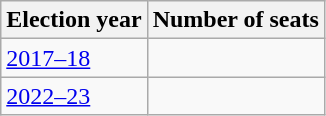<table class="wikitable">
<tr>
<th>Election year</th>
<th>Number of seats</th>
</tr>
<tr>
<td><a href='#'>2017–18</a></td>
<td></td>
</tr>
<tr>
<td><a href='#'>2022–23</a></td>
<td></td>
</tr>
</table>
